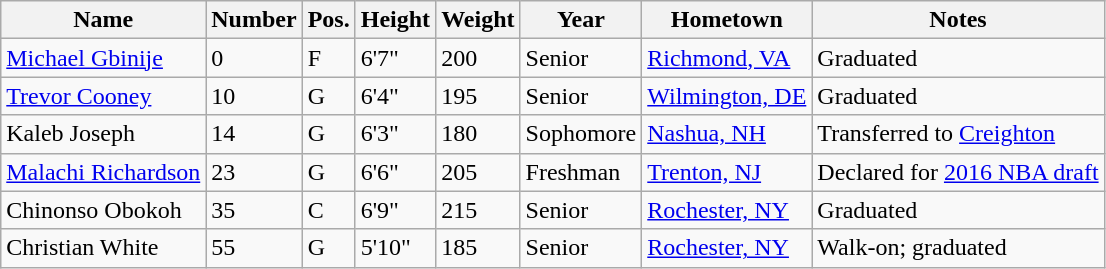<table class="wikitable sortable" border="1">
<tr>
<th>Name</th>
<th>Number</th>
<th>Pos.</th>
<th>Height</th>
<th>Weight</th>
<th>Year</th>
<th>Hometown</th>
<th class="unsortable">Notes</th>
</tr>
<tr>
<td><a href='#'>Michael Gbinije</a></td>
<td>0</td>
<td>F</td>
<td>6'7"</td>
<td>200</td>
<td>Senior</td>
<td><a href='#'>Richmond, VA</a></td>
<td>Graduated</td>
</tr>
<tr>
<td><a href='#'>Trevor Cooney</a></td>
<td>10</td>
<td>G</td>
<td>6'4"</td>
<td>195</td>
<td>Senior</td>
<td><a href='#'>Wilmington, DE</a></td>
<td>Graduated</td>
</tr>
<tr>
<td>Kaleb Joseph</td>
<td>14</td>
<td>G</td>
<td>6'3"</td>
<td>180</td>
<td>Sophomore</td>
<td><a href='#'>Nashua, NH</a></td>
<td>Transferred to <a href='#'>Creighton</a></td>
</tr>
<tr>
<td><a href='#'>Malachi Richardson</a></td>
<td>23</td>
<td>G</td>
<td>6'6"</td>
<td>205</td>
<td>Freshman</td>
<td><a href='#'>Trenton, NJ</a></td>
<td>Declared for <a href='#'>2016 NBA draft</a></td>
</tr>
<tr>
<td>Chinonso Obokoh</td>
<td>35</td>
<td>C</td>
<td>6'9"</td>
<td>215</td>
<td>Senior</td>
<td><a href='#'>Rochester, NY</a></td>
<td>Graduated</td>
</tr>
<tr>
<td>Christian White</td>
<td>55</td>
<td>G</td>
<td>5'10"</td>
<td>185</td>
<td>Senior</td>
<td><a href='#'>Rochester, NY</a></td>
<td>Walk-on; graduated</td>
</tr>
</table>
